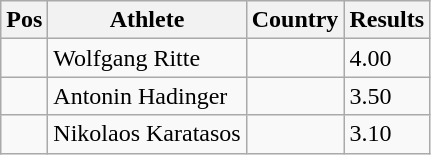<table class="wikitable">
<tr>
<th>Pos</th>
<th>Athlete</th>
<th>Country</th>
<th>Results</th>
</tr>
<tr>
<td align="center"></td>
<td>Wolfgang Ritte</td>
<td></td>
<td>4.00</td>
</tr>
<tr>
<td align="center"></td>
<td>Antonin Hadinger</td>
<td></td>
<td>3.50</td>
</tr>
<tr>
<td align="center"></td>
<td>Nikolaos Karatasos</td>
<td></td>
<td>3.10</td>
</tr>
</table>
